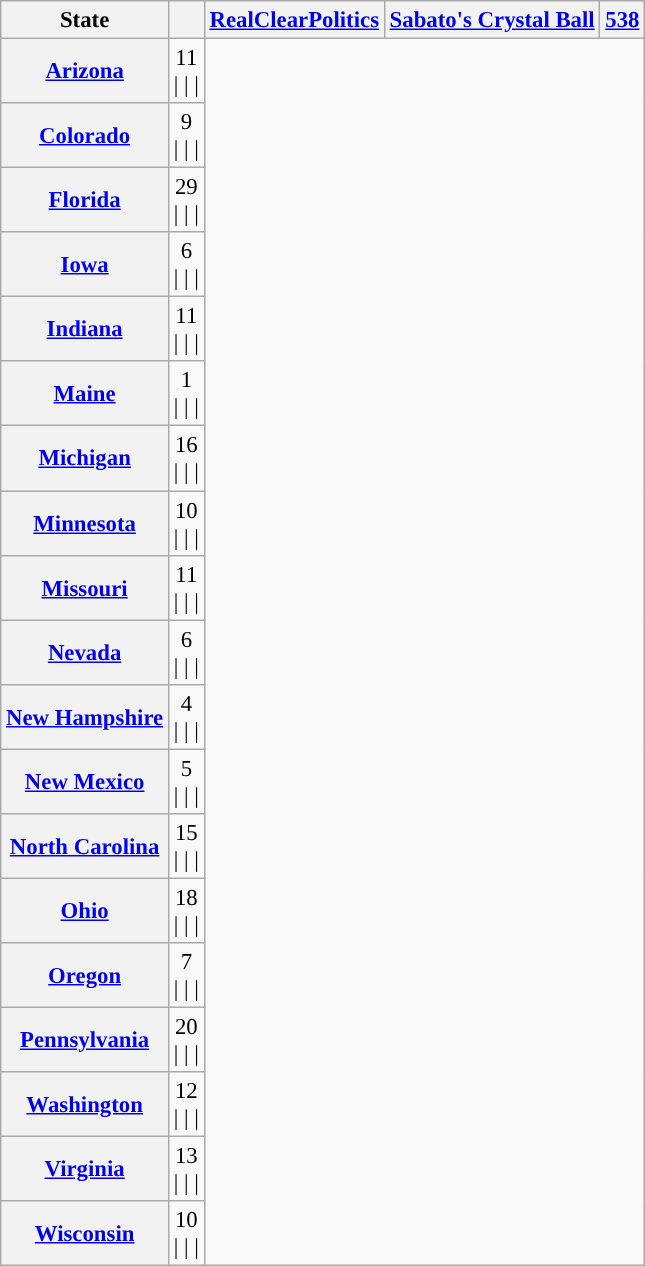<table class="wikitable sortable sticky-header" style="font-size:95%;">
<tr style="vertical-align:bottom">
<th>State</th>
<th></th>
<th><a href='#'>RealClearPolitics</a><br></th>
<th><a href='#'>Sabato's Crystal Ball</a><br></th>
<th><a href='#'>538</a><br></th>
</tr>
<tr>
<th><a href='#'>Arizona</a></th>
<td align=center>11<br>      | 
  | 
     | </td>
</tr>
<tr>
<th><a href='#'>Colorado</a></th>
<td align=center>9<br>      | 
  | 
     | </td>
</tr>
<tr>
<th><a href='#'>Florida</a></th>
<td align=center>29<br>      | 
  | 
     | </td>
</tr>
<tr>
<th><a href='#'>Iowa</a></th>
<td align=center>6<br>      | 
  | 
     | </td>
</tr>
<tr>
<th><a href='#'>Indiana</a></th>
<td align=center>11<br>      | 
  | 
     | </td>
</tr>
<tr>
<th><a href='#'>Maine</a></th>
<td align=center>1<br>      | 
  | 
     | </td>
</tr>
<tr>
<th><a href='#'>Michigan</a></th>
<td align=center>16<br>      | 
  | 
     | </td>
</tr>
<tr>
<th><a href='#'>Minnesota</a></th>
<td align=center>10<br>      | 
  | 
     | </td>
</tr>
<tr>
<th><a href='#'>Missouri</a></th>
<td align=center>11<br>      | 
  | 
     | </td>
</tr>
<tr>
<th><a href='#'>Nevada</a></th>
<td align=center>6<br>      | 
  | 
     | </td>
</tr>
<tr>
<th><a href='#'>New Hampshire</a></th>
<td align=center>4<br>      | 
  | 
     | </td>
</tr>
<tr>
<th><a href='#'>New Mexico</a></th>
<td align=center>5<br>      | 
  | 
     | </td>
</tr>
<tr>
<th><a href='#'>North Carolina</a></th>
<td align=center>15<br>      | 
  | 
     | </td>
</tr>
<tr>
<th><a href='#'>Ohio</a></th>
<td align=center>18<br>      | 
  | 
     | </td>
</tr>
<tr>
<th><a href='#'>Oregon</a></th>
<td align=center>7<br>     | 
  | 
     | </td>
</tr>
<tr>
<th><a href='#'>Pennsylvania</a></th>
<td align=center>20<br>      | 
  | 
     | </td>
</tr>
<tr>
<th><a href='#'>Washington</a></th>
<td align=center>12<br>      | 
  | 
     | </td>
</tr>
<tr>
<th><a href='#'>Virginia</a></th>
<td align=center>13<br>      | 
  | 
     | </td>
</tr>
<tr>
<th><a href='#'>Wisconsin</a></th>
<td align=center>10<br>      | 
  | 
     | </td>
</tr>
</table>
